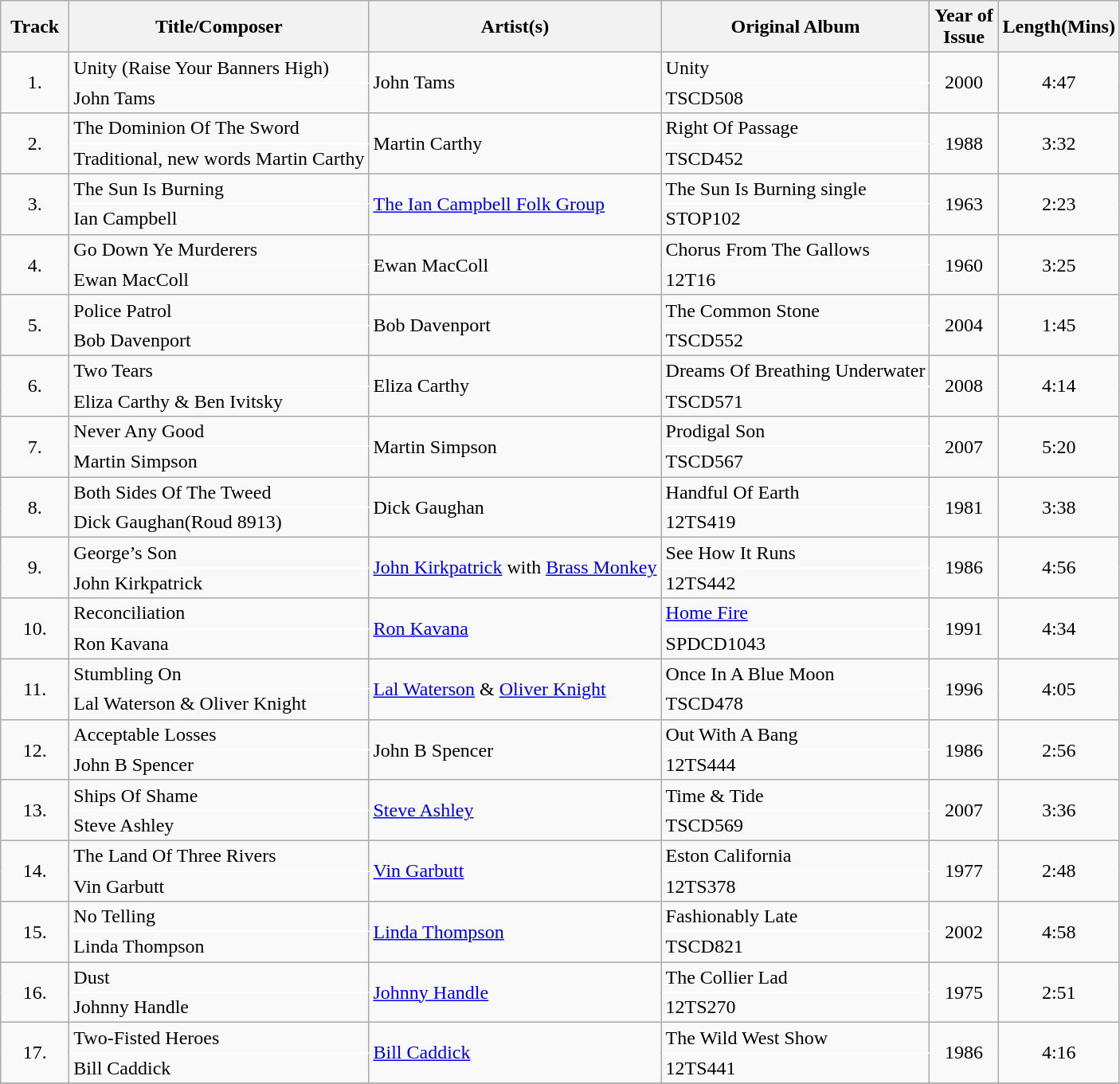<table class="wikitable collapsible">
<tr>
<th style="width:  50px">Track</th>
<th>Title/Composer</th>
<th>Artist(s)</th>
<th>Original Album</th>
<th style="width:  50px">Year of Issue</th>
<th style="width:  50px">Length(Mins)</th>
</tr>
<tr>
<td rowspan="2" style="text-align: center;">1.</td>
<td style="border-bottom: 1px solid white;">Unity (Raise Your Banners High)</td>
<td rowspan="2">John Tams</td>
<td Style="border-bottom: 1px solid white;">Unity</td>
<td rowspan="2" style="text-align: center;">2000</td>
<td rowspan="2" style="text-align: center;">4:47</td>
</tr>
<tr>
<td>John Tams</td>
<td>TSCD508</td>
</tr>
<tr>
<td rowspan="2" style="text-align: center;">2.</td>
<td style="border-bottom: 1px solid white;">The Dominion Of The Sword</td>
<td rowspan="2">Martin Carthy</td>
<td Style="border-bottom: 1px solid white;">Right Of Passage</td>
<td rowspan="2" style="text-align: center;">1988</td>
<td rowspan="2" style="text-align: center;">3:32</td>
</tr>
<tr>
<td>Traditional, new words Martin Carthy</td>
<td>TSCD452</td>
</tr>
<tr>
<td rowspan="2" style="text-align: center;">3.</td>
<td style="border-bottom: 1px solid white;">The Sun Is Burning</td>
<td rowspan="2"><a href='#'>The Ian Campbell Folk Group</a></td>
<td Style="border-bottom: 1px solid white;">The Sun Is Burning single</td>
<td rowspan="2" style="text-align: center;">1963</td>
<td rowspan="2" style="text-align: center;">2:23</td>
</tr>
<tr>
<td>Ian Campbell</td>
<td>STOP102</td>
</tr>
<tr>
<td rowspan="2" style="text-align: center;">4.</td>
<td style="border-bottom: 1px solid white;">Go Down Ye Murderers</td>
<td rowspan="2">Ewan MacColl</td>
<td Style="border-bottom: 1px solid white;">Chorus From The Gallows</td>
<td rowspan="2" style="text-align: center;">1960</td>
<td rowspan="2" style="text-align: center;">3:25</td>
</tr>
<tr>
<td>Ewan MacColl</td>
<td>12T16</td>
</tr>
<tr>
<td rowspan="2" style="text-align: center;">5.</td>
<td style="border-bottom: 1px solid white;">Police Patrol</td>
<td rowspan="2">Bob Davenport</td>
<td Style="border-bottom: 1px solid white;">The Common Stone</td>
<td rowspan="2" style="text-align: center;">2004</td>
<td rowspan="2" style="text-align: center;">1:45</td>
</tr>
<tr>
<td>Bob Davenport</td>
<td>TSCD552</td>
</tr>
<tr>
<td rowspan="2" style="text-align: center;">6.</td>
<td style="border-bottom: 1px solid white;">Two Tears</td>
<td rowspan="2">Eliza Carthy</td>
<td Style="border-bottom: 1px solid white;">Dreams Of Breathing Underwater</td>
<td rowspan="2" style="text-align: center;">2008</td>
<td rowspan="2" style="text-align: center;">4:14</td>
</tr>
<tr>
<td>Eliza Carthy & Ben Ivitsky</td>
<td>TSCD571</td>
</tr>
<tr>
<td rowspan="2" style="text-align: center;">7.</td>
<td style="border-bottom: 1px solid white;">Never Any Good</td>
<td rowspan="2">Martin Simpson</td>
<td Style="border-bottom: 1px solid white;">Prodigal Son</td>
<td rowspan="2" style="text-align: center;">2007</td>
<td rowspan="2" style="text-align: center;">5:20</td>
</tr>
<tr>
<td>Martin Simpson</td>
<td>TSCD567</td>
</tr>
<tr>
<td rowspan="2" style="text-align: center;">8.</td>
<td style="border-bottom: 1px solid white;">Both Sides Of The Tweed</td>
<td rowspan="2">Dick Gaughan</td>
<td Style="border-bottom: 1px solid white;">Handful Of Earth</td>
<td rowspan="2" style="text-align: center;">1981</td>
<td rowspan="2" style="text-align: center;">3:38</td>
</tr>
<tr>
<td>Dick Gaughan(Roud 8913)</td>
<td>12TS419</td>
</tr>
<tr>
<td rowspan="2" style="text-align: center;">9.</td>
<td style="border-bottom: 1px solid white;">George’s Son</td>
<td rowspan="2"><a href='#'>John Kirkpatrick</a> with <a href='#'>Brass Monkey</a></td>
<td Style="border-bottom: 1px solid white;">See How It Runs</td>
<td rowspan="2" style="text-align: center;">1986</td>
<td rowspan="2" style="text-align: center;">4:56</td>
</tr>
<tr>
<td>John Kirkpatrick</td>
<td>12TS442</td>
</tr>
<tr>
<td rowspan="2" style="text-align: center;">10.</td>
<td style="border-bottom: 1px solid white;">Reconciliation</td>
<td rowspan="2"><a href='#'>Ron Kavana</a></td>
<td Style="border-bottom: 1px solid white;"><a href='#'>Home Fire</a></td>
<td rowspan="2" style="text-align: center;">1991</td>
<td rowspan="2" style="text-align: center;">4:34</td>
</tr>
<tr>
<td>Ron Kavana</td>
<td>SPDCD1043</td>
</tr>
<tr>
<td rowspan="2" style="text-align: center;">11.</td>
<td style="border-bottom: 1px solid white;">Stumbling On</td>
<td rowspan="2"><a href='#'>Lal Waterson</a> & <a href='#'>Oliver Knight</a></td>
<td Style="border-bottom: 1px solid white;">Once In A Blue Moon</td>
<td rowspan="2" style="text-align: center;">1996</td>
<td rowspan="2" style="text-align: center;">4:05</td>
</tr>
<tr>
<td>Lal Waterson & Oliver Knight</td>
<td>TSCD478</td>
</tr>
<tr>
<td rowspan="2" style="text-align: center;">12.</td>
<td style="border-bottom: 1px solid white;">Acceptable Losses</td>
<td rowspan="2">John B Spencer</td>
<td Style="border-bottom: 1px solid white;">Out With A Bang</td>
<td rowspan="2" style="text-align: center;">1986</td>
<td rowspan="2" style="text-align: center;">2:56</td>
</tr>
<tr>
<td>John B Spencer</td>
<td>12TS444</td>
</tr>
<tr>
<td rowspan="2" style="text-align: center;">13.</td>
<td style="border-bottom: 1px solid white;">Ships Of Shame</td>
<td rowspan="2"><a href='#'>Steve Ashley</a></td>
<td Style="border-bottom: 1px solid white;">Time & Tide</td>
<td rowspan="2" style="text-align: center;">2007</td>
<td rowspan="2" style="text-align: center;">3:36</td>
</tr>
<tr>
<td>Steve Ashley</td>
<td>TSCD569</td>
</tr>
<tr>
<td rowspan="2" style="text-align: center;">14.</td>
<td style="border-bottom: 1px solid white;">The Land Of Three Rivers</td>
<td rowspan="2"><a href='#'>Vin Garbutt</a></td>
<td Style="border-bottom: 1px solid white;">Eston California</td>
<td rowspan="2" style="text-align: center;">1977</td>
<td rowspan="2" style="text-align: center;">2:48</td>
</tr>
<tr>
<td>Vin Garbutt</td>
<td>12TS378</td>
</tr>
<tr>
<td rowspan="2" style="text-align: center;">15.</td>
<td style="border-bottom: 1px solid white;">No Telling</td>
<td rowspan="2"><a href='#'>Linda Thompson</a></td>
<td Style="border-bottom: 1px solid white;">Fashionably Late</td>
<td rowspan="2" style="text-align: center;">2002</td>
<td rowspan="2" style="text-align: center;">4:58</td>
</tr>
<tr>
<td>Linda Thompson</td>
<td>TSCD821</td>
</tr>
<tr>
<td rowspan="2" style="text-align: center;">16.</td>
<td style="border-bottom: 1px solid white;">Dust</td>
<td rowspan="2"><a href='#'>Johnny Handle</a></td>
<td Style="border-bottom: 1px solid white;">The Collier Lad</td>
<td rowspan="2" style="text-align: center;">1975</td>
<td rowspan="2" style="text-align: center;">2:51</td>
</tr>
<tr>
<td>Johnny Handle</td>
<td>12TS270</td>
</tr>
<tr>
<td rowspan="2" style="text-align: center;">17.</td>
<td style="border-bottom: 1px solid white;">Two-Fisted Heroes</td>
<td rowspan="2"><a href='#'>Bill Caddick</a></td>
<td Style="border-bottom: 1px solid white;">The Wild West Show</td>
<td rowspan="2" style="text-align: center;">1986</td>
<td rowspan="2" style="text-align: center;">4:16</td>
</tr>
<tr>
<td>Bill Caddick</td>
<td>12TS441</td>
</tr>
<tr>
</tr>
</table>
